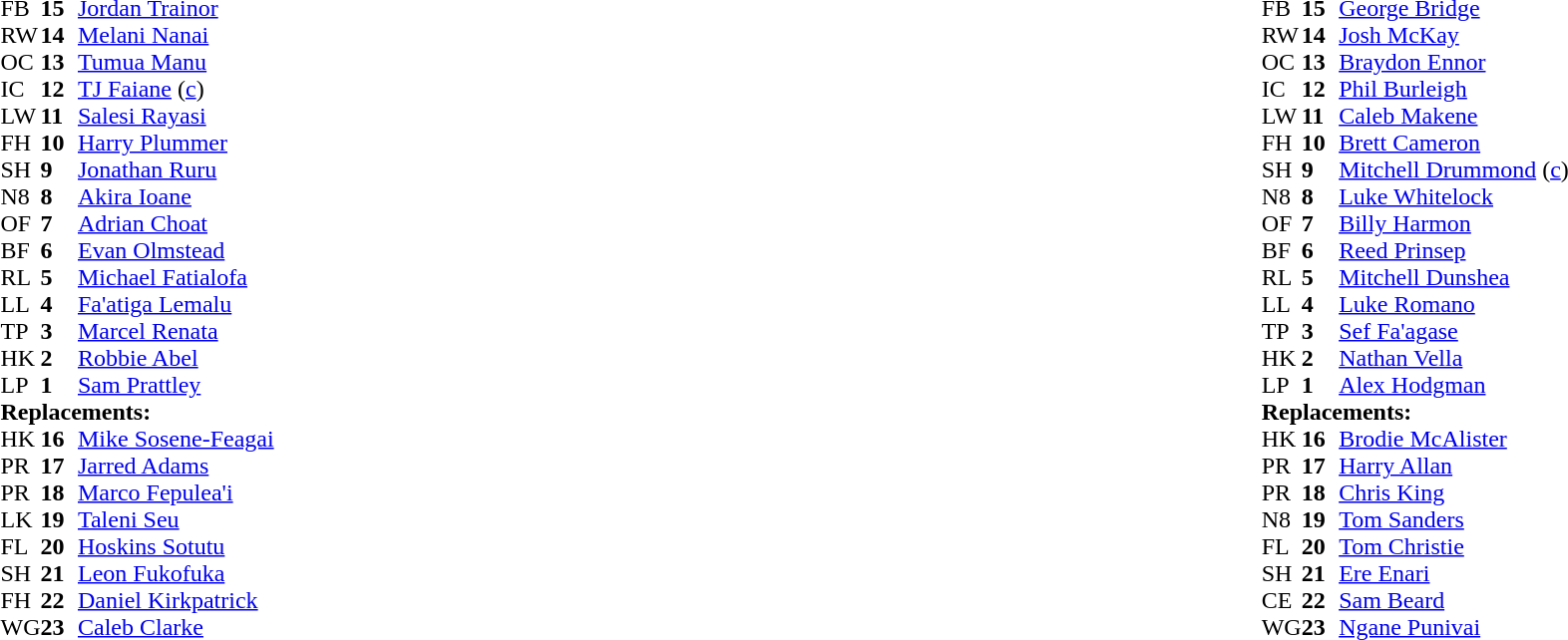<table style="width:100%;">
<tr>
<td style="vertical-align:top; width:50%"><br><table cellspacing="0" cellpadding="0">
<tr>
<th width="25"></th>
<th width="25"></th>
</tr>
<tr>
<td>FB</td>
<td><strong>15</strong></td>
<td><a href='#'>Jordan Trainor</a></td>
</tr>
<tr>
<td>RW</td>
<td><strong>14</strong></td>
<td><a href='#'>Melani Nanai</a></td>
</tr>
<tr>
<td>OC</td>
<td><strong>13</strong></td>
<td><a href='#'>Tumua Manu</a></td>
</tr>
<tr>
<td>IC</td>
<td><strong>12</strong></td>
<td><a href='#'>TJ Faiane</a> (<a href='#'>c</a>)</td>
</tr>
<tr>
<td>LW</td>
<td><strong>11</strong></td>
<td><a href='#'>Salesi Rayasi</a></td>
</tr>
<tr>
<td>FH</td>
<td><strong>10</strong></td>
<td><a href='#'>Harry Plummer</a></td>
</tr>
<tr>
<td>SH</td>
<td><strong>9</strong></td>
<td><a href='#'>Jonathan Ruru</a></td>
<td></td>
<td></td>
</tr>
<tr>
<td>N8</td>
<td><strong>8</strong></td>
<td><a href='#'>Akira Ioane</a></td>
<td></td>
</tr>
<tr>
<td>OF</td>
<td><strong>7</strong></td>
<td><a href='#'>Adrian Choat</a></td>
<td></td>
<td></td>
</tr>
<tr>
<td>BF</td>
<td><strong>6</strong></td>
<td><a href='#'>Evan Olmstead</a></td>
</tr>
<tr>
<td>RL</td>
<td><strong>5</strong></td>
<td><a href='#'>Michael Fatialofa</a></td>
<td></td>
<td></td>
</tr>
<tr>
<td>LL</td>
<td><strong>4</strong></td>
<td><a href='#'>Fa'atiga Lemalu</a></td>
</tr>
<tr>
<td>TP</td>
<td><strong>3</strong></td>
<td><a href='#'>Marcel Renata</a></td>
</tr>
<tr>
<td>HK</td>
<td><strong>2</strong></td>
<td><a href='#'>Robbie Abel</a></td>
<td></td>
<td></td>
</tr>
<tr>
<td>LP</td>
<td><strong>1</strong></td>
<td><a href='#'>Sam Prattley</a></td>
<td></td>
<td></td>
</tr>
<tr>
<td colspan=3><strong>Replacements:</strong></td>
</tr>
<tr>
<td>HK</td>
<td><strong>16</strong></td>
<td><a href='#'>Mike Sosene-Feagai</a></td>
<td></td>
<td></td>
</tr>
<tr>
<td>PR</td>
<td><strong>17</strong></td>
<td><a href='#'>Jarred Adams</a></td>
<td></td>
<td></td>
</tr>
<tr>
<td>PR</td>
<td><strong>18</strong></td>
<td><a href='#'>Marco Fepulea'i</a></td>
</tr>
<tr>
<td>LK</td>
<td><strong>19</strong></td>
<td><a href='#'>Taleni Seu</a></td>
<td></td>
<td></td>
</tr>
<tr>
<td>FL</td>
<td><strong>20</strong></td>
<td><a href='#'>Hoskins Sotutu</a></td>
<td></td>
<td></td>
</tr>
<tr>
<td>SH</td>
<td><strong>21</strong></td>
<td><a href='#'>Leon Fukofuka</a></td>
<td></td>
<td></td>
</tr>
<tr>
<td>FH</td>
<td><strong>22</strong></td>
<td><a href='#'>Daniel Kirkpatrick</a></td>
</tr>
<tr>
<td>WG</td>
<td><strong>23</strong></td>
<td><a href='#'>Caleb Clarke</a></td>
</tr>
</table>
</td>
<td style="vertical-align:top"></td>
<td style="vertical-align:top; width:50%"><br><table cellspacing="0" cellpadding="0" style="margin:auto">
<tr>
<th width="25"></th>
<th width="25"></th>
</tr>
<tr>
<td>FB</td>
<td><strong>15</strong></td>
<td><a href='#'>George Bridge</a></td>
</tr>
<tr>
<td>RW</td>
<td><strong>14</strong></td>
<td><a href='#'>Josh McKay</a></td>
</tr>
<tr>
<td>OC</td>
<td><strong>13</strong></td>
<td><a href='#'>Braydon Ennor</a></td>
</tr>
<tr>
<td>IC</td>
<td><strong>12</strong></td>
<td><a href='#'>Phil Burleigh</a></td>
<td></td>
<td></td>
</tr>
<tr>
<td>LW</td>
<td><strong>11</strong></td>
<td><a href='#'>Caleb Makene</a></td>
<td></td>
<td></td>
</tr>
<tr>
<td>FH</td>
<td><strong>10</strong></td>
<td><a href='#'>Brett Cameron</a></td>
</tr>
<tr>
<td>SH</td>
<td><strong>9</strong></td>
<td><a href='#'>Mitchell Drummond</a> (<a href='#'>c</a>)</td>
<td></td>
<td></td>
</tr>
<tr>
<td>N8</td>
<td><strong>8</strong></td>
<td><a href='#'>Luke Whitelock</a></td>
</tr>
<tr>
<td>OF</td>
<td><strong>7</strong></td>
<td><a href='#'>Billy Harmon</a></td>
<td></td>
</tr>
<tr>
<td>BF</td>
<td><strong>6</strong></td>
<td><a href='#'>Reed Prinsep</a></td>
</tr>
<tr>
<td>RL</td>
<td><strong>5</strong></td>
<td><a href='#'>Mitchell Dunshea</a></td>
</tr>
<tr>
<td>LL</td>
<td><strong>4</strong></td>
<td><a href='#'>Luke Romano</a></td>
</tr>
<tr>
<td>TP</td>
<td><strong>3</strong></td>
<td><a href='#'>Sef Fa'agase</a></td>
<td></td>
<td></td>
</tr>
<tr>
<td>HK</td>
<td><strong>2</strong></td>
<td><a href='#'>Nathan Vella</a></td>
<td></td>
<td></td>
</tr>
<tr>
<td>LP</td>
<td><strong>1</strong></td>
<td><a href='#'>Alex Hodgman</a></td>
<td></td>
<td></td>
</tr>
<tr>
<td colspan=3><strong>Replacements:</strong></td>
</tr>
<tr>
<td>HK</td>
<td><strong>16</strong></td>
<td><a href='#'>Brodie McAlister</a></td>
<td></td>
<td></td>
</tr>
<tr>
<td>PR</td>
<td><strong>17</strong></td>
<td><a href='#'>Harry Allan</a></td>
<td></td>
<td></td>
</tr>
<tr>
<td>PR</td>
<td><strong>18</strong></td>
<td><a href='#'>Chris King</a></td>
<td></td>
<td></td>
</tr>
<tr>
<td>N8</td>
<td><strong>19</strong></td>
<td><a href='#'>Tom Sanders</a></td>
</tr>
<tr>
<td>FL</td>
<td><strong>20</strong></td>
<td><a href='#'>Tom Christie</a></td>
</tr>
<tr>
<td>SH</td>
<td><strong>21</strong></td>
<td><a href='#'>Ere Enari</a></td>
<td></td>
<td></td>
</tr>
<tr>
<td>CE</td>
<td><strong>22</strong></td>
<td><a href='#'>Sam Beard</a></td>
<td></td>
<td></td>
</tr>
<tr>
<td>WG</td>
<td><strong>23</strong></td>
<td><a href='#'>Ngane Punivai</a></td>
<td></td>
<td></td>
</tr>
</table>
</td>
</tr>
</table>
